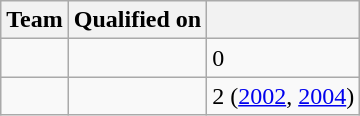<table class="wikitable sortable" style="text-align: left;">
<tr>
<th>Team</th>
<th>Qualified on</th>
<th></th>
</tr>
<tr>
<td></td>
<td></td>
<td>0</td>
</tr>
<tr>
<td></td>
<td></td>
<td>2 (<a href='#'>2002</a>, <a href='#'>2004</a>)</td>
</tr>
</table>
